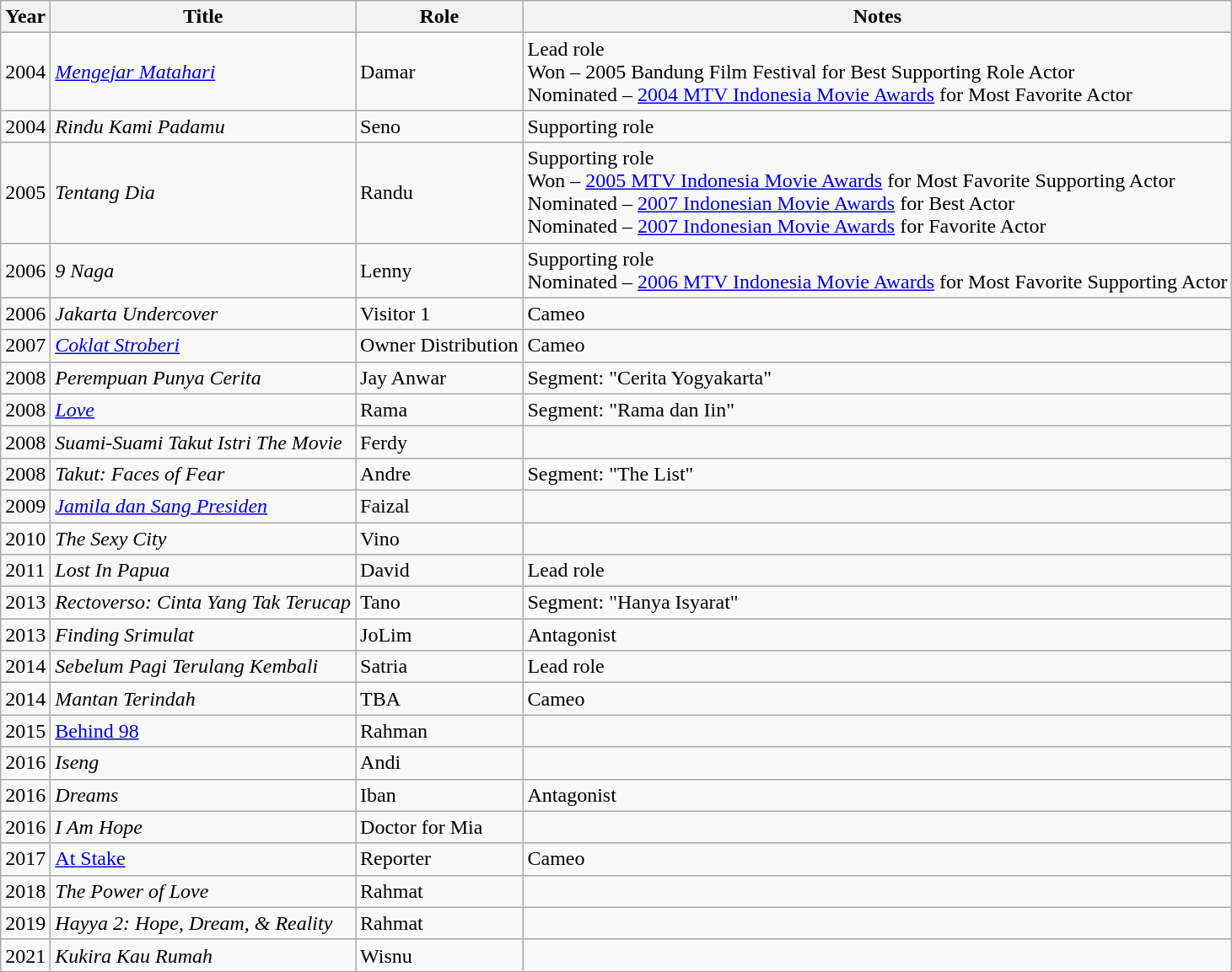<table class="wikitable">
<tr>
<th>Year</th>
<th>Title</th>
<th>Role</th>
<th>Notes</th>
</tr>
<tr>
<td>2004</td>
<td><em><a href='#'>Mengejar Matahari</a></em></td>
<td>Damar</td>
<td>Lead role<br>Won – 2005 Bandung Film Festival for Best Supporting Role Actor<br>Nominated – <a href='#'>2004 MTV Indonesia Movie Awards</a> for Most Favorite Actor<br></td>
</tr>
<tr>
<td>2004</td>
<td><em>Rindu Kami Padamu</em></td>
<td>Seno</td>
<td>Supporting role</td>
</tr>
<tr>
<td>2005</td>
<td><em>Tentang Dia</em></td>
<td>Randu</td>
<td>Supporting role<br>Won – <a href='#'>2005 MTV Indonesia Movie Awards</a> for Most Favorite Supporting Actor<br> Nominated – <a href='#'>2007 Indonesian Movie Awards</a> for Best Actor<br>Nominated – <a href='#'>2007 Indonesian Movie Awards</a> for Favorite Actor</td>
</tr>
<tr>
<td>2006</td>
<td><em>9 Naga</em></td>
<td>Lenny</td>
<td>Supporting role<br>Nominated – <a href='#'>2006 MTV Indonesia Movie Awards</a> for Most Favorite Supporting Actor</td>
</tr>
<tr>
<td>2006</td>
<td><em>Jakarta Undercover</em></td>
<td>Visitor 1</td>
<td>Cameo</td>
</tr>
<tr>
<td>2007</td>
<td><em><a href='#'>Coklat Stroberi</a></em></td>
<td>Owner Distribution</td>
<td>Cameo</td>
</tr>
<tr>
<td>2008</td>
<td><em>Perempuan Punya Cerita</em></td>
<td>Jay Anwar</td>
<td>Segment: "Cerita Yogyakarta"</td>
</tr>
<tr>
<td>2008</td>
<td><em><a href='#'>Love</a></em></td>
<td>Rama</td>
<td>Segment: "Rama dan Iin"</td>
</tr>
<tr>
<td>2008</td>
<td><em>Suami-Suami Takut Istri The Movie</em></td>
<td>Ferdy</td>
<td></td>
</tr>
<tr>
<td>2008</td>
<td><em>Takut: Faces of Fear</em></td>
<td>Andre</td>
<td>Segment: "The List"</td>
</tr>
<tr>
<td>2009</td>
<td><em><a href='#'>Jamila dan Sang Presiden</a></em></td>
<td>Faizal</td>
<td></td>
</tr>
<tr>
<td>2010</td>
<td><em>The Sexy City</em></td>
<td>Vino</td>
<td></td>
</tr>
<tr>
<td>2011</td>
<td><em>Lost In Papua</em></td>
<td>David</td>
<td>Lead role</td>
</tr>
<tr>
<td>2013</td>
<td><em>Rectoverso: Cinta Yang Tak Terucap</em></td>
<td>Tano</td>
<td>Segment: "Hanya Isyarat"</td>
</tr>
<tr>
<td>2013</td>
<td><em>Finding Srimulat</em></td>
<td>JoLim</td>
<td>Antagonist</td>
</tr>
<tr>
<td>2014</td>
<td><em>Sebelum Pagi Terulang Kembali</em></td>
<td>Satria</td>
<td>Lead role</td>
</tr>
<tr>
<td>2014</td>
<td><em>Mantan Terindah</em></td>
<td>TBA</td>
<td>Cameo</td>
</tr>
<tr>
<td>2015</td>
<td><a href='#'>Behind 98</a></td>
<td>Rahman</td>
<td></td>
</tr>
<tr>
<td>2016</td>
<td><em>Iseng</em></td>
<td>Andi</td>
<td></td>
</tr>
<tr>
<td>2016</td>
<td><em>Dreams</em></td>
<td>Iban</td>
<td>Antagonist</td>
</tr>
<tr>
<td>2016</td>
<td><em>I Am Hope</em></td>
<td>Doctor for Mia</td>
<td></td>
</tr>
<tr>
<td>2017</td>
<td><a href='#'>At Stake</a></td>
<td>Reporter</td>
<td>Cameo</td>
</tr>
<tr>
<td>2018</td>
<td><em>The Power of Love</em></td>
<td>Rahmat</td>
<td></td>
</tr>
<tr>
<td>2019</td>
<td><em>Hayya 2: Hope, Dream, & Reality</em></td>
<td>Rahmat</td>
<td></td>
</tr>
<tr>
<td>2021</td>
<td><em>Kukira Kau Rumah</em></td>
<td>Wisnu</td>
<td></td>
</tr>
</table>
